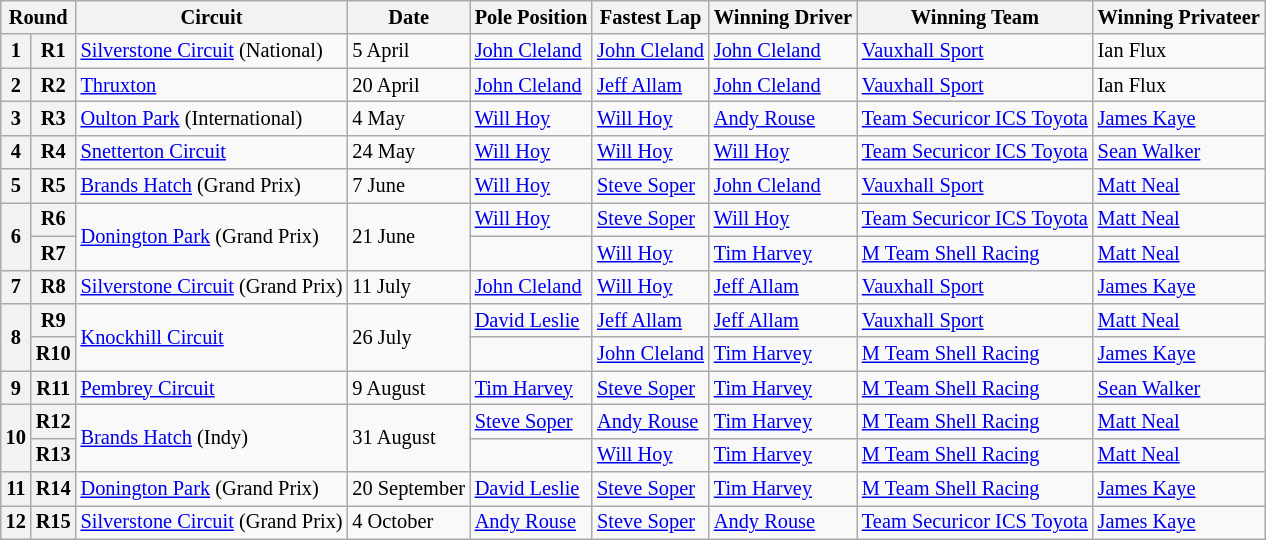<table class="wikitable" style="font-size: 85%">
<tr>
<th colspan=2>Round</th>
<th>Circuit</th>
<th>Date</th>
<th>Pole Position</th>
<th>Fastest Lap</th>
<th>Winning Driver</th>
<th>Winning Team</th>
<th nowrap>Winning Privateer</th>
</tr>
<tr>
<th>1</th>
<th>R1</th>
<td><a href='#'>Silverstone Circuit</a> (National)</td>
<td>5 April</td>
<td nowrap> <a href='#'>John Cleland</a></td>
<td nowrap> <a href='#'>John Cleland</a></td>
<td nowrap> <a href='#'>John Cleland</a></td>
<td><a href='#'>Vauxhall Sport</a></td>
<td> Ian Flux</td>
</tr>
<tr>
<th>2</th>
<th>R2</th>
<td><a href='#'>Thruxton</a></td>
<td>20 April</td>
<td> <a href='#'>John Cleland</a></td>
<td> <a href='#'>Jeff Allam</a></td>
<td> <a href='#'>John Cleland</a></td>
<td><a href='#'>Vauxhall Sport</a></td>
<td> Ian Flux</td>
</tr>
<tr>
<th>3</th>
<th>R3</th>
<td><a href='#'>Oulton Park</a> (International)</td>
<td>4 May</td>
<td> <a href='#'>Will Hoy</a></td>
<td> <a href='#'>Will Hoy</a></td>
<td> <a href='#'>Andy Rouse</a></td>
<td nowrap><a href='#'>Team Securicor ICS Toyota</a></td>
<td> <a href='#'>James Kaye</a></td>
</tr>
<tr>
<th>4</th>
<th>R4</th>
<td><a href='#'>Snetterton Circuit</a></td>
<td>24 May</td>
<td> <a href='#'>Will Hoy</a></td>
<td> <a href='#'>Will Hoy</a></td>
<td> <a href='#'>Will Hoy</a></td>
<td><a href='#'>Team Securicor ICS Toyota</a></td>
<td> <a href='#'>Sean Walker</a></td>
</tr>
<tr>
<th>5</th>
<th>R5</th>
<td><a href='#'>Brands Hatch</a> (Grand Prix)</td>
<td>7 June</td>
<td> <a href='#'>Will Hoy</a></td>
<td> <a href='#'>Steve Soper</a></td>
<td> <a href='#'>John Cleland</a></td>
<td><a href='#'>Vauxhall Sport</a></td>
<td> <a href='#'>Matt Neal</a></td>
</tr>
<tr>
<th rowspan=2>6</th>
<th>R6</th>
<td rowspan=2><a href='#'>Donington Park</a> (Grand Prix)</td>
<td rowspan=2>21 June</td>
<td> <a href='#'>Will Hoy</a></td>
<td> <a href='#'>Steve Soper</a></td>
<td> <a href='#'>Will Hoy</a></td>
<td><a href='#'>Team Securicor ICS Toyota</a></td>
<td> <a href='#'>Matt Neal</a></td>
</tr>
<tr>
<th>R7</th>
<td></td>
<td> <a href='#'>Will Hoy</a></td>
<td> <a href='#'>Tim Harvey</a></td>
<td><a href='#'>M Team Shell Racing</a></td>
<td> <a href='#'>Matt Neal</a></td>
</tr>
<tr>
<th>7</th>
<th>R8</th>
<td nowrap><a href='#'>Silverstone Circuit</a> (Grand Prix)</td>
<td>11 July</td>
<td> <a href='#'>John Cleland</a></td>
<td> <a href='#'>Will Hoy</a></td>
<td> <a href='#'>Jeff Allam</a></td>
<td><a href='#'>Vauxhall Sport</a></td>
<td> <a href='#'>James Kaye</a></td>
</tr>
<tr>
<th rowspan=2>8</th>
<th>R9</th>
<td rowspan=2><a href='#'>Knockhill Circuit</a></td>
<td rowspan=2>26 July</td>
<td> <a href='#'>David Leslie</a></td>
<td> <a href='#'>Jeff Allam</a></td>
<td> <a href='#'>Jeff Allam</a></td>
<td><a href='#'>Vauxhall Sport</a></td>
<td> <a href='#'>Matt Neal</a></td>
</tr>
<tr>
<th>R10</th>
<td></td>
<td> <a href='#'>John Cleland</a></td>
<td> <a href='#'>Tim Harvey</a></td>
<td><a href='#'>M Team Shell Racing</a></td>
<td> <a href='#'>James Kaye</a></td>
</tr>
<tr>
<th>9</th>
<th>R11</th>
<td><a href='#'>Pembrey Circuit</a></td>
<td>9 August</td>
<td> <a href='#'>Tim Harvey</a></td>
<td> <a href='#'>Steve Soper</a></td>
<td> <a href='#'>Tim Harvey</a></td>
<td><a href='#'>M Team Shell Racing</a></td>
<td> <a href='#'>Sean Walker</a></td>
</tr>
<tr>
<th rowspan=2>10</th>
<th>R12</th>
<td rowspan=2><a href='#'>Brands Hatch</a> (Indy)</td>
<td rowspan=2>31 August</td>
<td> <a href='#'>Steve Soper</a></td>
<td> <a href='#'>Andy Rouse</a></td>
<td> <a href='#'>Tim Harvey</a></td>
<td><a href='#'>M Team Shell Racing</a></td>
<td> <a href='#'>Matt Neal</a></td>
</tr>
<tr>
<th>R13</th>
<td></td>
<td> <a href='#'>Will Hoy</a></td>
<td> <a href='#'>Tim Harvey</a></td>
<td><a href='#'>M Team Shell Racing</a></td>
<td> <a href='#'>Matt Neal</a></td>
</tr>
<tr>
<th>11</th>
<th>R14</th>
<td><a href='#'>Donington Park</a> (Grand Prix)</td>
<td nowrap>20 September</td>
<td> <a href='#'>David Leslie</a></td>
<td> <a href='#'>Steve Soper</a></td>
<td> <a href='#'>Tim Harvey</a></td>
<td><a href='#'>M Team Shell Racing</a></td>
<td> <a href='#'>James Kaye</a></td>
</tr>
<tr>
<th>12</th>
<th>R15</th>
<td><a href='#'>Silverstone Circuit</a> (Grand Prix)</td>
<td>4 October</td>
<td> <a href='#'>Andy Rouse</a></td>
<td> <a href='#'>Steve Soper</a></td>
<td> <a href='#'>Andy Rouse</a></td>
<td><a href='#'>Team Securicor ICS Toyota</a></td>
<td> <a href='#'>James Kaye</a></td>
</tr>
</table>
